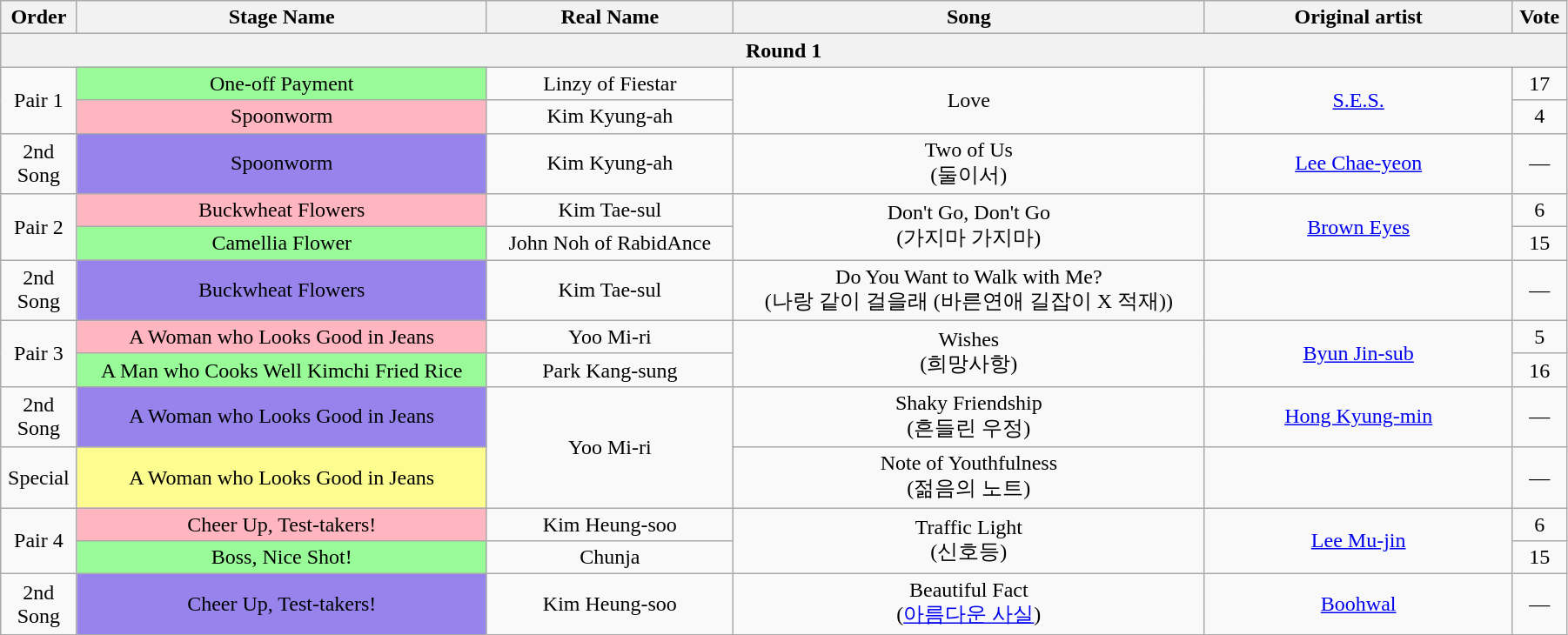<table class="wikitable" style="text-align:center; width:95%;">
<tr>
<th style="width:1%;">Order</th>
<th style="width:20%;">Stage Name</th>
<th style="width:12%;">Real Name</th>
<th style="width:23%;">Song</th>
<th style="width:15%;">Original artist</th>
<th style="width:1%;">Vote</th>
</tr>
<tr>
<th colspan=6>Round 1</th>
</tr>
<tr>
<td rowspan=2>Pair 1</td>
<td bgcolor="palegreen">One-off Payment</td>
<td>Linzy of Fiestar</td>
<td rowspan=2>Love</td>
<td rowspan=2><a href='#'>S.E.S.</a></td>
<td>17</td>
</tr>
<tr>
<td bgcolor="lightpink">Spoonworm</td>
<td>Kim Kyung-ah</td>
<td>4</td>
</tr>
<tr>
<td>2nd Song</td>
<td bgcolor="#9683EC">Spoonworm</td>
<td>Kim Kyung-ah</td>
<td>Two of Us<br>(둘이서)</td>
<td><a href='#'>Lee Chae-yeon</a></td>
<td>—</td>
</tr>
<tr>
<td rowspan=2>Pair 2</td>
<td bgcolor="lightpink">Buckwheat Flowers</td>
<td>Kim Tae-sul</td>
<td rowspan=2>Don't Go, Don't Go<br>(가지마 가지마)</td>
<td rowspan=2><a href='#'>Brown Eyes</a></td>
<td>6</td>
</tr>
<tr>
<td bgcolor="palegreen">Camellia Flower</td>
<td>John Noh of RabidAnce</td>
<td>15</td>
</tr>
<tr>
<td>2nd Song</td>
<td bgcolor="#9683EC">Buckwheat Flowers</td>
<td>Kim Tae-sul</td>
<td>Do You Want to Walk with Me?<br>(나랑 같이 걸을래 (바른연애 길잡이 X 적재))</td>
<td></td>
<td>—</td>
</tr>
<tr>
<td rowspan=2>Pair 3</td>
<td bgcolor="lightpink">A Woman who Looks Good in Jeans</td>
<td>Yoo Mi-ri</td>
<td rowspan=2>Wishes<br>(희망사항)</td>
<td rowspan=2><a href='#'>Byun Jin-sub</a></td>
<td>5</td>
</tr>
<tr>
<td bgcolor="palegreen">A Man who Cooks Well Kimchi Fried Rice</td>
<td>Park Kang-sung</td>
<td>16</td>
</tr>
<tr>
<td>2nd Song</td>
<td bgcolor="#9683EC">A Woman who Looks Good in Jeans</td>
<td rowspan=2>Yoo Mi-ri</td>
<td>Shaky Friendship<br>(흔들린 우정)</td>
<td><a href='#'>Hong Kyung-min</a></td>
<td>—</td>
</tr>
<tr>
<td>Special</td>
<td bgcolor="#FDFC8F">A Woman who Looks Good in Jeans</td>
<td>Note of Youthfulness<br>(젊음의 노트)</td>
<td></td>
<td>—</td>
</tr>
<tr>
<td rowspan=2>Pair 4</td>
<td bgcolor="lightpink">Cheer Up, Test-takers!</td>
<td>Kim Heung-soo</td>
<td rowspan=2>Traffic Light<br>(신호등)</td>
<td rowspan=2><a href='#'>Lee Mu-jin</a></td>
<td>6</td>
</tr>
<tr>
<td bgcolor="palegreen">Boss, Nice Shot!</td>
<td>Chunja</td>
<td>15</td>
</tr>
<tr>
<td>2nd Song</td>
<td bgcolor="#9683EC">Cheer Up, Test-takers!</td>
<td>Kim Heung-soo</td>
<td>Beautiful Fact<br>(<a href='#'>아름다운 사실</a>)</td>
<td><a href='#'>Boohwal</a></td>
<td>—</td>
</tr>
</table>
